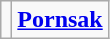<table class="wikitable" style="text-align:center">
<tr>
<td><div></div></td>
<td><strong><a href='#'>Pornsak</a></strong></td>
</tr>
</table>
